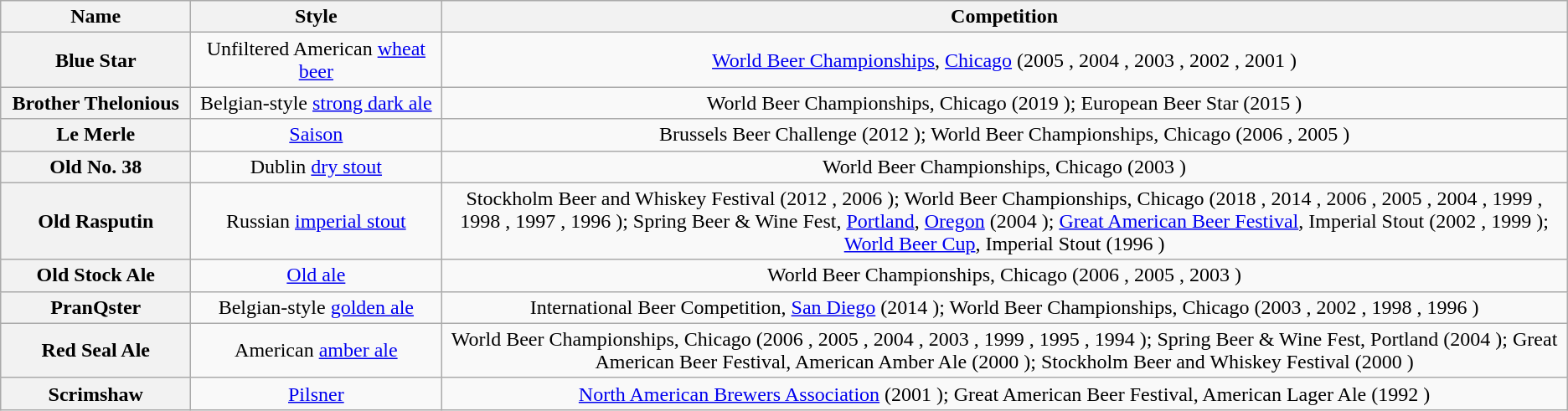<table class="wikitable" style="text-align: center;">
<tr>
<th style="width: 9em;">Name</th>
<th style="width: 12em;">Style</th>
<th>Competition</th>
</tr>
<tr>
<th>Blue Star</th>
<td>Unfiltered American <a href='#'>wheat beer</a></td>
<td><a href='#'>World Beer Championships</a>, <a href='#'>Chicago</a> (2005 , 2004 , 2003 , 2002 , 2001 )</td>
</tr>
<tr>
<th>Brother Thelonious</th>
<td>Belgian-style <a href='#'>strong dark ale</a></td>
<td>World Beer Championships, Chicago (2019 ); European Beer Star (2015 )</td>
</tr>
<tr>
<th>Le Merle</th>
<td><a href='#'>Saison</a></td>
<td>Brussels Beer Challenge (2012 ); World Beer Championships, Chicago (2006 , 2005 )</td>
</tr>
<tr>
<th>Old No. 38</th>
<td>Dublin <a href='#'>dry stout</a></td>
<td>World Beer Championships, Chicago (2003 )</td>
</tr>
<tr>
<th>Old Rasputin</th>
<td>Russian <a href='#'>imperial stout</a></td>
<td>Stockholm Beer and Whiskey Festival (2012 , 2006 ); World Beer Championships, Chicago (2018 , 2014 , 2006 , 2005 , 2004 , 1999 , 1998 , 1997 , 1996 ); Spring Beer & Wine Fest, <a href='#'>Portland</a>, <a href='#'>Oregon</a> (2004 ); <a href='#'>Great American Beer Festival</a>, Imperial Stout (2002 , 1999 ); <a href='#'>World Beer Cup</a>, Imperial Stout (1996 )</td>
</tr>
<tr>
<th>Old Stock Ale</th>
<td><a href='#'>Old ale</a></td>
<td>World Beer Championships, Chicago (2006 , 2005 , 2003 )</td>
</tr>
<tr>
<th>PranQster</th>
<td>Belgian-style <a href='#'>golden ale</a></td>
<td>International Beer Competition, <a href='#'>San Diego</a> (2014 ); World Beer Championships, Chicago (2003 , 2002 , 1998 , 1996 )</td>
</tr>
<tr>
<th>Red Seal Ale</th>
<td>American <a href='#'>amber ale</a></td>
<td>World Beer Championships, Chicago (2006 , 2005 , 2004 , 2003 , 1999 , 1995 , 1994 ); Spring Beer & Wine Fest, Portland (2004 ); Great American Beer Festival, American Amber Ale (2000 );  Stockholm Beer and Whiskey Festival (2000 )</td>
</tr>
<tr>
<th>Scrimshaw</th>
<td><a href='#'>Pilsner</a></td>
<td><a href='#'>North American Brewers Association</a> (2001 ); Great American Beer Festival, American Lager Ale (1992 )</td>
</tr>
</table>
